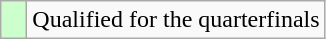<table class=wikitable>
<tr>
<td width=10px bgcolor="#ccffcc"></td>
<td>Qualified for the quarterfinals</td>
</tr>
</table>
